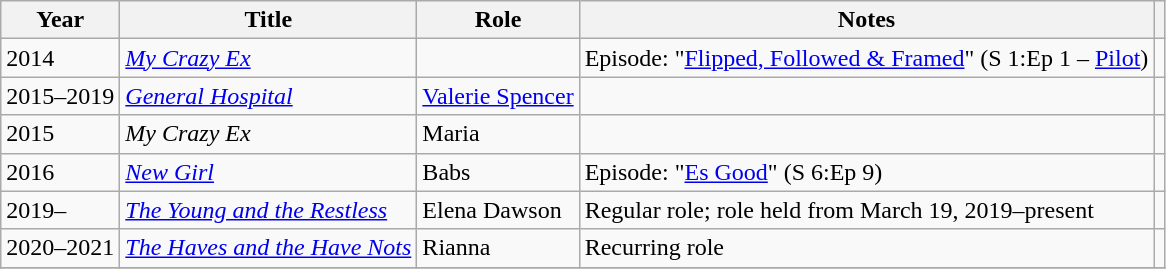<table class="wikitable sortable">
<tr>
<th>Year</th>
<th>Title</th>
<th>Role</th>
<th class="unsortable">Notes</th>
<th class="unsortable"></th>
</tr>
<tr>
<td>2014</td>
<td><em><a href='#'>My Crazy Ex</a></em></td>
<td></td>
<td>Episode: "<a href='#'>Flipped, Followed & Framed</a>" (S 1:Ep 1 – <a href='#'>Pilot</a>)</td>
<td></td>
</tr>
<tr>
<td>2015–2019</td>
<td><em><a href='#'>General Hospital</a></em></td>
<td><a href='#'>Valerie Spencer</a></td>
<td></td>
<td></td>
</tr>
<tr>
<td>2015</td>
<td><em>My Crazy Ex</em></td>
<td>Maria</td>
<td></td>
<td></td>
</tr>
<tr>
<td>2016</td>
<td><em><a href='#'>New Girl</a></em></td>
<td>Babs</td>
<td>Episode: "<a href='#'>Es Good</a>" (S 6:Ep 9)</td>
<td></td>
</tr>
<tr>
<td>2019–</td>
<td><em><a href='#'>The Young and the Restless</a></em></td>
<td>Elena Dawson</td>
<td>Regular role; role held from March 19, 2019–present</td>
<td></td>
</tr>
<tr>
<td>2020–2021</td>
<td><em><a href='#'>The Haves and the Have Nots</a></em></td>
<td>Rianna</td>
<td>Recurring role</td>
<td></td>
</tr>
<tr>
</tr>
</table>
